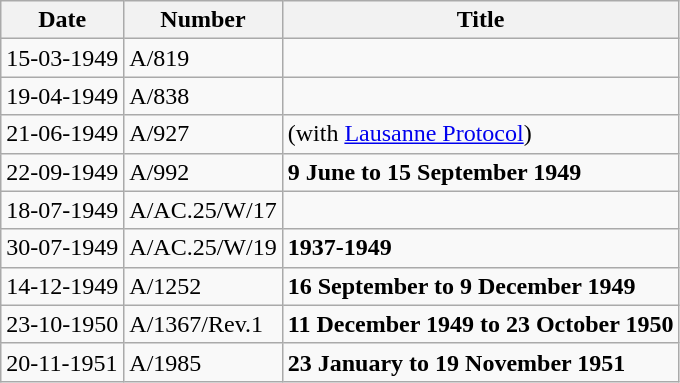<table class="wikitable">
<tr>
<th>Date</th>
<th>Number</th>
<th>Title</th>
</tr>
<tr>
<td>15-03-1949</td>
<td>A/819</td>
<td></td>
</tr>
<tr>
<td>19-04-1949</td>
<td>A/838</td>
<td></td>
</tr>
<tr>
<td>21-06-1949</td>
<td>A/927</td>
<td> (with <a href='#'>Lausanne Protocol</a>)</td>
</tr>
<tr>
<td>22-09-1949</td>
<td>A/992</td>
<td> <strong>9 June to 15 September 1949</strong></td>
</tr>
<tr>
<td>18-07-1949</td>
<td>A/AC.25/W/17</td>
<td></td>
</tr>
<tr>
<td>30-07-1949</td>
<td>A/AC.25/W/19</td>
<td> <strong>1937-1949</strong></td>
</tr>
<tr>
<td>14-12-1949</td>
<td>A/1252</td>
<td> <strong>16 September to 9 December 1949</strong></td>
</tr>
<tr>
<td>23-10-1950</td>
<td>A/1367/Rev.1</td>
<td> <strong>11 December 1949 to 23 October 1950</strong></td>
</tr>
<tr>
<td>20-11-1951</td>
<td>A/1985</td>
<td> <strong>23 January to 19 November 1951</strong></td>
</tr>
</table>
